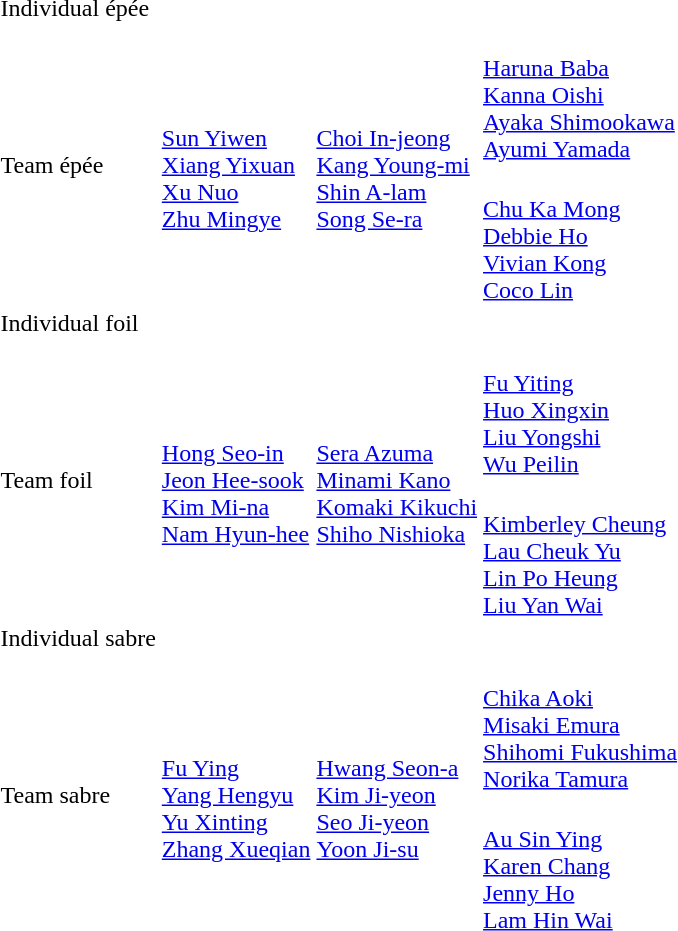<table>
<tr>
<td rowspan=2>Individual épée</td>
<td rowspan=2></td>
<td rowspan=2></td>
<td></td>
</tr>
<tr>
<td></td>
</tr>
<tr>
<td rowspan=2>Team épée</td>
<td rowspan=2><br><a href='#'>Sun Yiwen</a><br><a href='#'>Xiang Yixuan</a><br><a href='#'>Xu Nuo</a><br><a href='#'>Zhu Mingye</a></td>
<td rowspan=2><br><a href='#'>Choi In-jeong</a><br><a href='#'>Kang Young-mi</a><br><a href='#'>Shin A-lam</a><br><a href='#'>Song Se-ra</a></td>
<td><br><a href='#'>Haruna Baba</a><br><a href='#'>Kanna Oishi</a><br><a href='#'>Ayaka Shimookawa</a><br><a href='#'>Ayumi Yamada</a></td>
</tr>
<tr>
<td><br><a href='#'>Chu Ka Mong</a><br><a href='#'>Debbie Ho</a><br><a href='#'>Vivian Kong</a><br><a href='#'>Coco Lin</a></td>
</tr>
<tr>
<td rowspan=2>Individual foil</td>
<td rowspan=2></td>
<td rowspan=2></td>
<td></td>
</tr>
<tr>
<td></td>
</tr>
<tr>
<td rowspan=2>Team foil</td>
<td rowspan=2><br><a href='#'>Hong Seo-in</a><br><a href='#'>Jeon Hee-sook</a><br><a href='#'>Kim Mi-na</a><br><a href='#'>Nam Hyun-hee</a></td>
<td rowspan=2><br><a href='#'>Sera Azuma</a><br><a href='#'>Minami Kano</a><br><a href='#'>Komaki Kikuchi</a><br><a href='#'>Shiho Nishioka</a></td>
<td><br><a href='#'>Fu Yiting</a><br><a href='#'>Huo Xingxin</a><br><a href='#'>Liu Yongshi</a><br><a href='#'>Wu Peilin</a></td>
</tr>
<tr>
<td><br><a href='#'>Kimberley Cheung</a><br><a href='#'>Lau Cheuk Yu</a><br><a href='#'>Lin Po Heung</a><br><a href='#'>Liu Yan Wai</a></td>
</tr>
<tr>
<td rowspan=2>Individual sabre</td>
<td rowspan=2></td>
<td rowspan=2></td>
<td></td>
</tr>
<tr>
<td></td>
</tr>
<tr>
<td rowspan=2>Team sabre</td>
<td rowspan=2><br><a href='#'>Fu Ying</a><br><a href='#'>Yang Hengyu</a><br><a href='#'>Yu Xinting</a><br><a href='#'>Zhang Xueqian</a></td>
<td rowspan=2><br><a href='#'>Hwang Seon-a</a><br><a href='#'>Kim Ji-yeon</a><br><a href='#'>Seo Ji-yeon</a><br><a href='#'>Yoon Ji-su</a></td>
<td><br><a href='#'>Chika Aoki</a><br><a href='#'>Misaki Emura</a><br><a href='#'>Shihomi Fukushima</a><br><a href='#'>Norika Tamura</a></td>
</tr>
<tr>
<td><br><a href='#'>Au Sin Ying</a><br><a href='#'>Karen Chang</a><br><a href='#'>Jenny Ho</a><br><a href='#'>Lam Hin Wai</a></td>
</tr>
<tr>
</tr>
</table>
